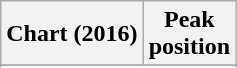<table class="wikitable sortable plainrowheaders" style="text-align:center">
<tr>
<th scope="col">Chart (2016)</th>
<th scope="col">Peak<br> position</th>
</tr>
<tr>
</tr>
<tr>
</tr>
<tr>
</tr>
<tr>
</tr>
<tr>
</tr>
</table>
